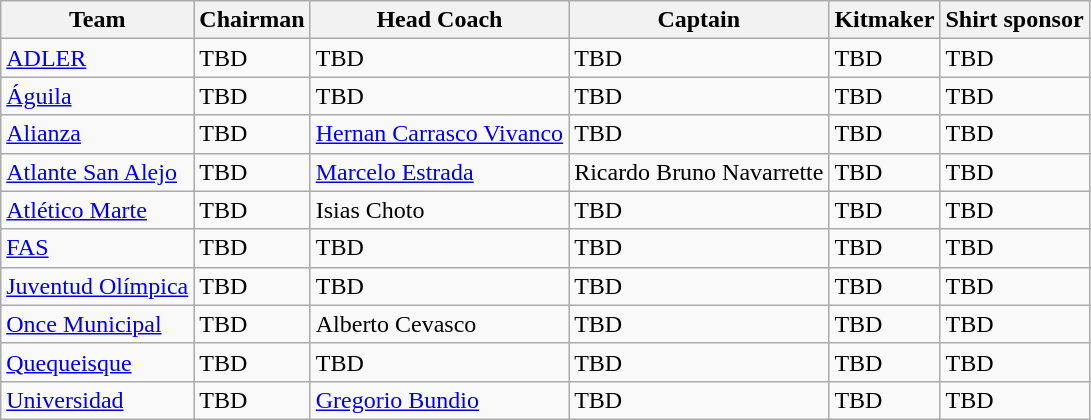<table class="wikitable sortable" style="text-align: left;">
<tr>
<th>Team</th>
<th>Chairman</th>
<th>Head Coach</th>
<th>Captain</th>
<th>Kitmaker</th>
<th>Shirt sponsor</th>
</tr>
<tr>
<td><a href='#'>ADLER</a></td>
<td> TBD</td>
<td> TBD</td>
<td> TBD</td>
<td>TBD</td>
<td>TBD</td>
</tr>
<tr>
<td><a href='#'>Águila</a></td>
<td> TBD</td>
<td> TBD</td>
<td> TBD</td>
<td>TBD</td>
<td>TBD</td>
</tr>
<tr>
<td><a href='#'>Alianza</a></td>
<td> TBD</td>
<td> <a href='#'>Hernan Carrasco Vivanco</a></td>
<td> TBD</td>
<td>TBD</td>
<td>TBD</td>
</tr>
<tr>
<td><a href='#'>Atlante San Alejo</a></td>
<td> TBD</td>
<td> <a href='#'>Marcelo Estrada</a></td>
<td> Ricardo Bruno Navarrette</td>
<td>TBD</td>
<td>TBD</td>
</tr>
<tr>
<td><a href='#'>Atlético Marte</a></td>
<td> TBD</td>
<td> Isias Choto</td>
<td> TBD</td>
<td>TBD</td>
<td>TBD</td>
</tr>
<tr>
<td><a href='#'>FAS</a></td>
<td> TBD</td>
<td> TBD</td>
<td> TBD</td>
<td>TBD</td>
<td>TBD</td>
</tr>
<tr>
<td><a href='#'>Juventud Olímpica</a></td>
<td> TBD</td>
<td> TBD</td>
<td> TBD</td>
<td>TBD</td>
<td>TBD</td>
</tr>
<tr>
<td><a href='#'>Once Municipal</a></td>
<td> TBD</td>
<td> Alberto Cevasco</td>
<td> TBD</td>
<td>TBD</td>
<td>TBD</td>
</tr>
<tr>
<td><a href='#'>Quequeisque</a></td>
<td> TBD</td>
<td> TBD</td>
<td> TBD</td>
<td>TBD</td>
<td>TBD</td>
</tr>
<tr>
<td><a href='#'>Universidad</a></td>
<td> TBD</td>
<td> <a href='#'>Gregorio Bundio</a></td>
<td> TBD</td>
<td>TBD</td>
<td>TBD</td>
</tr>
</table>
